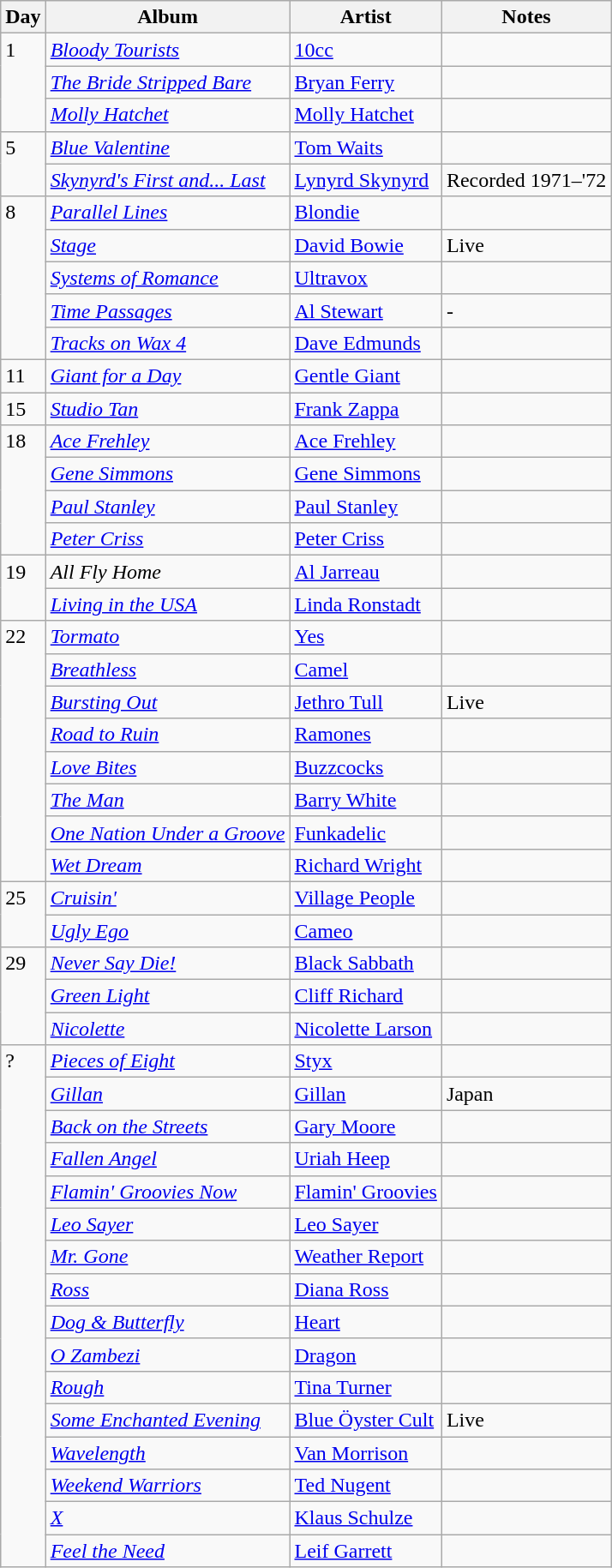<table class="wikitable">
<tr>
<th>Day</th>
<th>Album</th>
<th>Artist</th>
<th>Notes</th>
</tr>
<tr>
<td rowspan="3" valign="top">1</td>
<td><em><a href='#'>Bloody Tourists</a></em></td>
<td><a href='#'>10cc</a></td>
<td></td>
</tr>
<tr>
<td><em><a href='#'>The Bride Stripped Bare</a></em></td>
<td><a href='#'>Bryan Ferry</a></td>
<td></td>
</tr>
<tr>
<td><em><a href='#'>Molly Hatchet</a></em></td>
<td><a href='#'>Molly Hatchet</a></td>
<td></td>
</tr>
<tr>
<td rowspan="2" valign="top">5</td>
<td><em><a href='#'>Blue Valentine</a></em></td>
<td><a href='#'>Tom Waits</a></td>
<td></td>
</tr>
<tr>
<td><em><a href='#'>Skynyrd's First and... Last</a></em></td>
<td><a href='#'>Lynyrd Skynyrd</a></td>
<td>Recorded 1971–'72</td>
</tr>
<tr>
<td rowspan="5" valign="top">8</td>
<td><em><a href='#'>Parallel Lines</a></em></td>
<td><a href='#'>Blondie</a></td>
<td></td>
</tr>
<tr>
<td><em><a href='#'>Stage</a></em></td>
<td><a href='#'>David Bowie</a></td>
<td>Live</td>
</tr>
<tr>
<td><em><a href='#'>Systems of Romance</a></em></td>
<td><a href='#'>Ultravox</a></td>
<td></td>
</tr>
<tr>
<td><em><a href='#'>Time Passages</a></em></td>
<td><a href='#'>Al Stewart</a></td>
<td>-</td>
</tr>
<tr>
<td><em><a href='#'>Tracks on Wax 4</a></em></td>
<td><a href='#'>Dave Edmunds</a></td>
<td></td>
</tr>
<tr>
<td valign="top">11</td>
<td><em><a href='#'>Giant for a Day</a></em></td>
<td><a href='#'>Gentle Giant</a></td>
<td></td>
</tr>
<tr>
<td rowspan="1" valign="top">15</td>
<td><em><a href='#'>Studio Tan</a></em></td>
<td><a href='#'>Frank Zappa</a></td>
<td></td>
</tr>
<tr>
<td rowspan="4" valign="top">18</td>
<td><em><a href='#'>Ace Frehley</a></em></td>
<td><a href='#'>Ace Frehley</a></td>
<td></td>
</tr>
<tr>
<td><em><a href='#'>Gene Simmons</a></em></td>
<td><a href='#'>Gene Simmons</a></td>
<td></td>
</tr>
<tr>
<td><em><a href='#'>Paul Stanley</a></em></td>
<td><a href='#'>Paul Stanley</a></td>
<td></td>
</tr>
<tr>
<td><em><a href='#'>Peter Criss</a></em></td>
<td><a href='#'>Peter Criss</a></td>
<td></td>
</tr>
<tr>
<td rowspan="2" valign="top">19</td>
<td><em>All Fly Home</em></td>
<td><a href='#'>Al Jarreau</a></td>
<td></td>
</tr>
<tr>
<td><em><a href='#'>Living in the USA</a></em></td>
<td><a href='#'>Linda Ronstadt</a></td>
<td></td>
</tr>
<tr>
<td rowspan="8" valign="top">22</td>
<td><em><a href='#'>Tormato</a></em></td>
<td><a href='#'>Yes</a></td>
<td></td>
</tr>
<tr>
<td><em><a href='#'>Breathless</a></em></td>
<td><a href='#'>Camel</a></td>
<td></td>
</tr>
<tr>
<td><em><a href='#'>Bursting Out</a></em></td>
<td><a href='#'>Jethro Tull</a></td>
<td>Live</td>
</tr>
<tr>
<td><em><a href='#'>Road to Ruin</a></em></td>
<td><a href='#'>Ramones</a></td>
<td></td>
</tr>
<tr>
<td><em><a href='#'>Love Bites</a></em></td>
<td><a href='#'>Buzzcocks</a></td>
<td></td>
</tr>
<tr>
<td><em><a href='#'>The Man</a></em></td>
<td><a href='#'>Barry White</a></td>
<td></td>
</tr>
<tr>
<td><em><a href='#'>One Nation Under a Groove</a></em></td>
<td><a href='#'>Funkadelic</a></td>
<td></td>
</tr>
<tr>
<td><em><a href='#'>Wet Dream</a></em></td>
<td><a href='#'>Richard Wright</a></td>
<td></td>
</tr>
<tr>
<td rowspan="2" valign="top">25</td>
<td><em><a href='#'>Cruisin'</a></em></td>
<td><a href='#'>Village People</a></td>
<td></td>
</tr>
<tr>
<td><em><a href='#'>Ugly Ego</a></em></td>
<td><a href='#'>Cameo</a></td>
<td></td>
</tr>
<tr>
<td rowspan="3" valign="top">29</td>
<td><em><a href='#'>Never Say Die!</a></em></td>
<td><a href='#'>Black Sabbath</a></td>
<td></td>
</tr>
<tr>
<td><em><a href='#'>Green Light</a></em></td>
<td><a href='#'>Cliff Richard</a></td>
<td></td>
</tr>
<tr>
<td><em><a href='#'>Nicolette</a></em></td>
<td><a href='#'>Nicolette Larson</a></td>
<td></td>
</tr>
<tr>
<td rowspan="17" valign="top">?</td>
<td><em><a href='#'>Pieces of Eight</a></em></td>
<td><a href='#'>Styx</a></td>
<td></td>
</tr>
<tr>
<td><em><a href='#'>Gillan</a></em></td>
<td><a href='#'>Gillan</a></td>
<td>Japan</td>
</tr>
<tr>
<td><em><a href='#'>Back on the Streets</a></em></td>
<td><a href='#'>Gary Moore</a></td>
<td></td>
</tr>
<tr>
<td><em><a href='#'>Fallen Angel</a></em></td>
<td><a href='#'>Uriah Heep</a></td>
<td></td>
</tr>
<tr>
<td><em><a href='#'>Flamin' Groovies Now</a></em></td>
<td><a href='#'>Flamin' Groovies</a></td>
<td></td>
</tr>
<tr>
<td><em><a href='#'>Leo Sayer</a></em></td>
<td><a href='#'>Leo Sayer</a></td>
<td></td>
</tr>
<tr>
<td><em><a href='#'>Mr. Gone</a></em></td>
<td><a href='#'>Weather Report</a></td>
<td></td>
</tr>
<tr>
<td><em><a href='#'>Ross</a></em></td>
<td><a href='#'>Diana Ross</a></td>
<td></td>
</tr>
<tr>
<td><em><a href='#'>Dog & Butterfly</a></em></td>
<td><a href='#'>Heart</a></td>
<td></td>
</tr>
<tr>
<td><em><a href='#'>O Zambezi</a></em></td>
<td><a href='#'>Dragon</a></td>
<td></td>
</tr>
<tr>
<td><em><a href='#'>Rough</a></em></td>
<td><a href='#'>Tina Turner</a></td>
<td></td>
</tr>
<tr>
<td><em><a href='#'>Some Enchanted Evening</a></em></td>
<td><a href='#'>Blue Öyster Cult</a></td>
<td>Live</td>
</tr>
<tr>
<td><em><a href='#'>Wavelength</a></em></td>
<td><a href='#'>Van Morrison</a></td>
<td></td>
</tr>
<tr>
<td><em><a href='#'>Weekend Warriors</a></em></td>
<td><a href='#'>Ted Nugent</a></td>
<td></td>
</tr>
<tr>
<td><em><a href='#'>X</a></em></td>
<td><a href='#'>Klaus Schulze</a></td>
<td></td>
</tr>
<tr>
<td><em><a href='#'>Feel the Need</a></em></td>
<td><a href='#'>Leif Garrett</a></td>
<td></td>
</tr>
</table>
